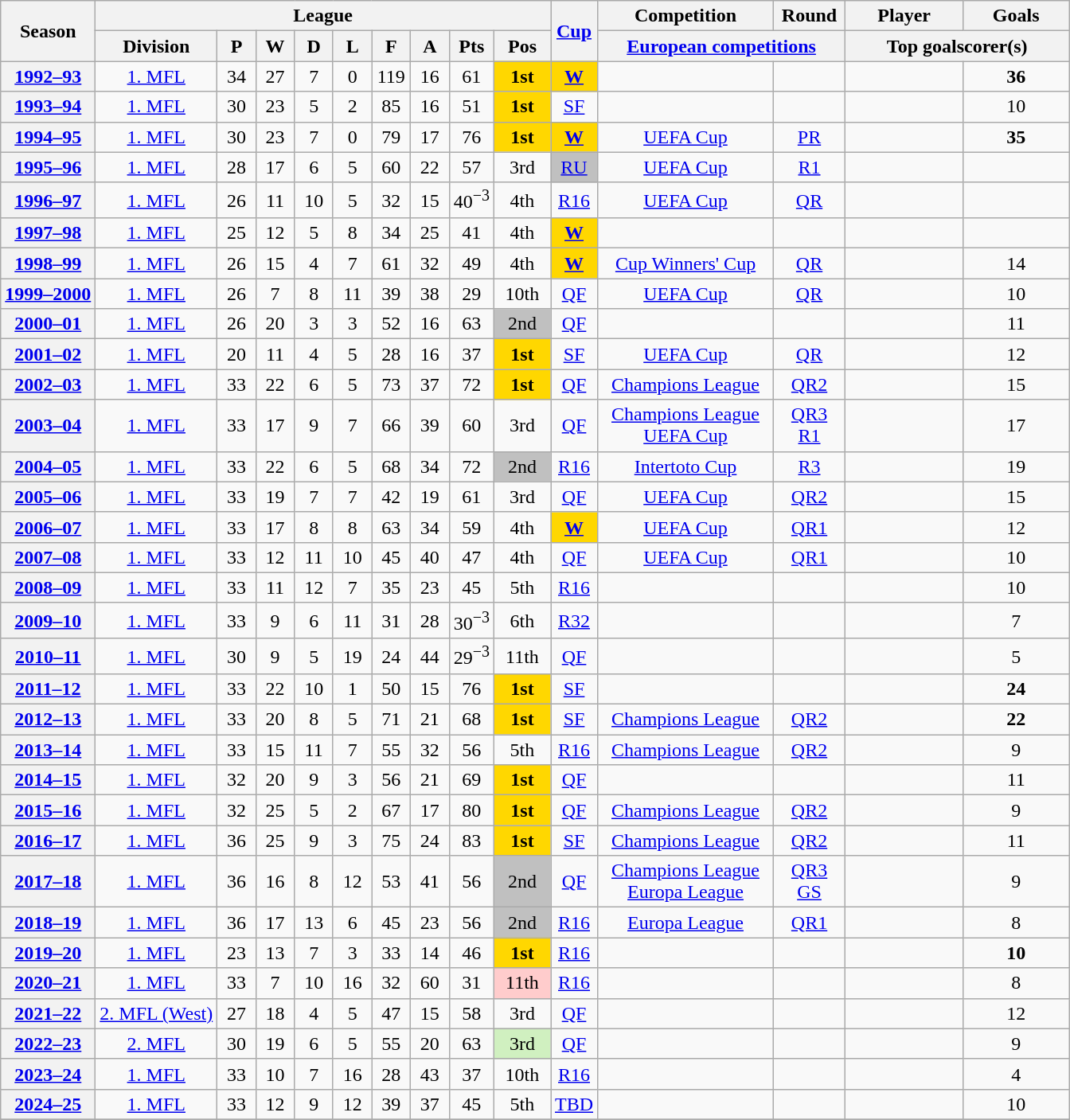<table class="wikitable sortable" style="text-align:center">
<tr>
<th rowspan=2>Season</th>
<th colspan=9>League</th>
<th rowspan=2 width="30"><a href='#'>Cup</a></th>
<th>Competition</th>
<th>Round</th>
<th>Player</th>
<th>Goals</th>
</tr>
<tr>
<th>Division</th>
<th width="25">P</th>
<th width="25">W</th>
<th width="25">D</th>
<th width="25">L</th>
<th width="25">F</th>
<th width="25">A</th>
<th width="25">Pts</th>
<th width="40">Pos</th>
<th colspan=2 width="200"><a href='#'>European competitions</a></th>
<th colspan=2 width="180" scope="col">Top goalscorer(s)</th>
</tr>
<tr>
<th scope="row"><a href='#'>1992–93</a></th>
<td><a href='#'>1. MFL</a></td>
<td>34</td>
<td>27</td>
<td>7</td>
<td>0</td>
<td>119</td>
<td>16</td>
<td>61</td>
<td bgcolor=gold><strong>1st</strong></td>
<td bgcolor="gold"><a href='#'><strong>W</strong></a></td>
<td></td>
<td></td>
<td style="text-align:left"> <strong></strong></td>
<td><strong>36</strong></td>
</tr>
<tr>
<th scope="row"><a href='#'>1993–94</a></th>
<td><a href='#'>1. MFL</a></td>
<td>30</td>
<td>23</td>
<td>5</td>
<td>2</td>
<td>85</td>
<td>16</td>
<td>51</td>
<td bgcolor=gold><strong>1st</strong></td>
<td><a href='#'>SF</a></td>
<td></td>
<td></td>
<td style="text-align:left"> <br> </td>
<td>10</td>
</tr>
<tr>
<th scope="row"><a href='#'>1994–95</a></th>
<td><a href='#'>1. MFL</a></td>
<td>30</td>
<td>23</td>
<td>7</td>
<td>0</td>
<td>79</td>
<td>17</td>
<td>76</td>
<td bgcolor=gold><strong>1st</strong></td>
<td bgcolor="gold"><a href='#'><strong>W</strong></a></td>
<td><a href='#'>UEFA Cup</a></td>
<td><a href='#'>PR</a></td>
<td style="text-align:left"> <strong></strong></td>
<td><strong>35</strong></td>
</tr>
<tr>
<th scope="row"><a href='#'>1995–96</a></th>
<td><a href='#'>1. MFL</a></td>
<td>28</td>
<td>17</td>
<td>6</td>
<td>5</td>
<td>60</td>
<td>22</td>
<td>57</td>
<td>3rd</td>
<td bgcolor="silver"><a href='#'>RU</a></td>
<td><a href='#'>UEFA Cup</a></td>
<td><a href='#'>R1</a></td>
<td style="text-align:left"></td>
<td></td>
</tr>
<tr>
<th scope="row"><a href='#'>1996–97</a></th>
<td><a href='#'>1. MFL</a></td>
<td>26</td>
<td>11</td>
<td>10</td>
<td>5</td>
<td>32</td>
<td>15</td>
<td>40<sup>−3</sup></td>
<td>4th</td>
<td><a href='#'>R16</a></td>
<td><a href='#'>UEFA Cup</a></td>
<td><a href='#'>QR</a></td>
<td style="text-align:left"></td>
<td></td>
</tr>
<tr>
<th scope="row"><a href='#'>1997–98</a></th>
<td><a href='#'>1. MFL</a></td>
<td>25</td>
<td>12</td>
<td>5</td>
<td>8</td>
<td>34</td>
<td>25</td>
<td>41</td>
<td>4th</td>
<td bgcolor="gold"><a href='#'><strong>W</strong></a></td>
<td></td>
<td></td>
<td style="text-align:left"></td>
<td></td>
</tr>
<tr>
<th scope="row"><a href='#'>1998–99</a></th>
<td><a href='#'>1. MFL</a></td>
<td>26</td>
<td>15</td>
<td>4</td>
<td>7</td>
<td>61</td>
<td>32</td>
<td>49</td>
<td>4th</td>
<td bgcolor="gold"><a href='#'><strong>W</strong></a></td>
<td><a href='#'>Cup Winners' Cup</a></td>
<td><a href='#'>QR</a></td>
<td style="text-align:left"> </td>
<td>14</td>
</tr>
<tr>
<th scope="row"><a href='#'>1999–2000</a></th>
<td><a href='#'>1. MFL</a></td>
<td>26</td>
<td>7</td>
<td>8</td>
<td>11</td>
<td>39</td>
<td>38</td>
<td>29</td>
<td>10th</td>
<td><a href='#'>QF</a></td>
<td><a href='#'>UEFA Cup</a></td>
<td><a href='#'>QR</a></td>
<td style="text-align:left"> </td>
<td>10</td>
</tr>
<tr>
<th scope="row"><a href='#'>2000–01</a></th>
<td><a href='#'>1. MFL</a></td>
<td>26</td>
<td>20</td>
<td>3</td>
<td>3</td>
<td>52</td>
<td>16</td>
<td>63</td>
<td bgcolor="silver">2nd</td>
<td><a href='#'>QF</a></td>
<td></td>
<td></td>
<td style="text-align:left"> </td>
<td>11</td>
</tr>
<tr>
<th scope="row"><a href='#'>2001–02</a></th>
<td><a href='#'>1. MFL</a></td>
<td>20</td>
<td>11</td>
<td>4</td>
<td>5</td>
<td>28</td>
<td>16</td>
<td>37</td>
<td bgcolor=gold><strong>1st</strong></td>
<td><a href='#'>SF</a></td>
<td><a href='#'>UEFA Cup</a></td>
<td><a href='#'>QR</a></td>
<td style="text-align:left"> </td>
<td>12</td>
</tr>
<tr>
<th scope="row"><a href='#'>2002–03</a></th>
<td><a href='#'>1. MFL</a></td>
<td>33</td>
<td>22</td>
<td>6</td>
<td>5</td>
<td>73</td>
<td>37</td>
<td>72</td>
<td bgcolor=gold><strong>1st</strong></td>
<td><a href='#'>QF</a></td>
<td><a href='#'>Champions League</a></td>
<td><a href='#'>QR2</a></td>
<td style="text-align:left"> </td>
<td>15</td>
</tr>
<tr>
<th scope="row"><a href='#'>2003–04</a></th>
<td><a href='#'>1. MFL</a></td>
<td>33</td>
<td>17</td>
<td>9</td>
<td>7</td>
<td>66</td>
<td>39</td>
<td>60</td>
<td>3rd</td>
<td><a href='#'>QF</a></td>
<td><a href='#'>Champions League</a> <br> <a href='#'>UEFA Cup</a></td>
<td><a href='#'>QR3</a> <br> <a href='#'>R1</a></td>
<td style="text-align:left">  </td>
<td>17</td>
</tr>
<tr>
<th scope="row"><a href='#'>2004–05</a></th>
<td><a href='#'>1. MFL</a></td>
<td>33</td>
<td>22</td>
<td>6</td>
<td>5</td>
<td>68</td>
<td>34</td>
<td>72</td>
<td bgcolor="silver">2nd</td>
<td><a href='#'>R16</a></td>
<td><a href='#'>Intertoto Cup</a></td>
<td><a href='#'>R3</a></td>
<td style="text-align:left">  </td>
<td>19</td>
</tr>
<tr>
<th scope="row"><a href='#'>2005–06</a></th>
<td><a href='#'>1. MFL</a></td>
<td>33</td>
<td>19</td>
<td>7</td>
<td>7</td>
<td>42</td>
<td>19</td>
<td>61</td>
<td>3rd</td>
<td><a href='#'>QF</a></td>
<td><a href='#'>UEFA Cup</a></td>
<td><a href='#'>QR2</a></td>
<td style="text-align:left"> </td>
<td>15</td>
</tr>
<tr>
<th scope="row"><a href='#'>2006–07</a></th>
<td><a href='#'>1. MFL</a></td>
<td>33</td>
<td>17</td>
<td>8</td>
<td>8</td>
<td>63</td>
<td>34</td>
<td>59</td>
<td>4th</td>
<td bgcolor="gold"><a href='#'><strong>W</strong></a></td>
<td><a href='#'>UEFA Cup</a></td>
<td><a href='#'>QR1</a></td>
<td style="text-align:left">  </td>
<td>12</td>
</tr>
<tr>
<th scope="row"><a href='#'>2007–08</a></th>
<td><a href='#'>1. MFL</a></td>
<td>33</td>
<td>12</td>
<td>11</td>
<td>10</td>
<td>45</td>
<td>40</td>
<td>47</td>
<td>4th</td>
<td><a href='#'>QF</a></td>
<td><a href='#'>UEFA Cup</a></td>
<td><a href='#'>QR1</a></td>
<td style="text-align:left"> </td>
<td>10</td>
</tr>
<tr>
<th scope="row"><a href='#'>2008–09</a></th>
<td><a href='#'>1. MFL</a></td>
<td>33</td>
<td>11</td>
<td>12</td>
<td>7</td>
<td>35</td>
<td>23</td>
<td>45</td>
<td>5th</td>
<td><a href='#'>R16</a></td>
<td></td>
<td></td>
<td style="text-align:left"> </td>
<td>10</td>
</tr>
<tr>
<th scope="row"><a href='#'>2009–10</a></th>
<td><a href='#'>1. MFL</a></td>
<td>33</td>
<td>9</td>
<td>6</td>
<td>11</td>
<td>31</td>
<td>28</td>
<td>30<sup>−3</sup></td>
<td>6th</td>
<td><a href='#'>R32</a></td>
<td></td>
<td></td>
<td style="text-align:left"> </td>
<td>7</td>
</tr>
<tr>
<th scope="row"><a href='#'>2010–11</a></th>
<td><a href='#'>1. MFL</a></td>
<td>30</td>
<td>9</td>
<td>5</td>
<td>19</td>
<td>24</td>
<td>44</td>
<td>29<sup>−3</sup></td>
<td>11th</td>
<td><a href='#'>QF</a></td>
<td></td>
<td></td>
<td style="text-align:left"> </td>
<td>5</td>
</tr>
<tr>
<th scope="row"><a href='#'>2011–12</a></th>
<td><a href='#'>1. MFL</a></td>
<td>33</td>
<td>22</td>
<td>10</td>
<td>1</td>
<td>50</td>
<td>15</td>
<td>76</td>
<td bgcolor=gold><strong>1st</strong></td>
<td><a href='#'>SF</a></td>
<td></td>
<td></td>
<td style="text-align:left"> <strong></strong></td>
<td><strong>24</strong></td>
</tr>
<tr>
<th scope="row"><a href='#'>2012–13</a></th>
<td><a href='#'>1. MFL</a></td>
<td>33</td>
<td>20</td>
<td>8</td>
<td>5</td>
<td>71</td>
<td>21</td>
<td>68</td>
<td bgcolor=gold><strong>1st</strong></td>
<td><a href='#'>SF</a></td>
<td><a href='#'>Champions League</a></td>
<td><a href='#'>QR2</a></td>
<td style="text-align:left"> <strong></strong></td>
<td><strong>22</strong></td>
</tr>
<tr>
<th scope="row"><a href='#'>2013–14</a></th>
<td><a href='#'>1. MFL</a></td>
<td>33</td>
<td>15</td>
<td>11</td>
<td>7</td>
<td>55</td>
<td>32</td>
<td>56</td>
<td>5th</td>
<td><a href='#'>R16</a></td>
<td><a href='#'>Champions League</a></td>
<td><a href='#'>QR2</a></td>
<td style="text-align:left"> <br> </td>
<td>9</td>
</tr>
<tr>
<th scope="row"><a href='#'>2014–15</a></th>
<td><a href='#'>1. MFL</a></td>
<td>32</td>
<td>20</td>
<td>9</td>
<td>3</td>
<td>56</td>
<td>21</td>
<td>69</td>
<td bgcolor=gold><strong>1st</strong></td>
<td><a href='#'>QF</a></td>
<td></td>
<td></td>
<td style="text-align:left"> </td>
<td>11</td>
</tr>
<tr>
<th scope="row"><a href='#'>2015–16</a></th>
<td><a href='#'>1. MFL</a></td>
<td>32</td>
<td>25</td>
<td>5</td>
<td>2</td>
<td>67</td>
<td>17</td>
<td>80</td>
<td bgcolor=gold><strong>1st</strong></td>
<td><a href='#'>QF</a></td>
<td><a href='#'>Champions League</a></td>
<td><a href='#'>QR2</a></td>
<td style="text-align:left"> </td>
<td>9</td>
</tr>
<tr>
<th scope="row"><a href='#'>2016–17</a></th>
<td><a href='#'>1. MFL</a></td>
<td>36</td>
<td>25</td>
<td>9</td>
<td>3</td>
<td>75</td>
<td>24</td>
<td>83</td>
<td bgcolor=gold><strong>1st</strong></td>
<td><a href='#'>SF</a></td>
<td><a href='#'>Champions League</a></td>
<td><a href='#'>QR2</a></td>
<td style="text-align:left"> <br> </td>
<td>11</td>
</tr>
<tr>
<th scope="row"><a href='#'>2017–18</a></th>
<td><a href='#'>1. MFL</a></td>
<td>36</td>
<td>16</td>
<td>8</td>
<td>12</td>
<td>53</td>
<td>41</td>
<td>56</td>
<td bgcolor=silver>2nd</td>
<td><a href='#'>QF</a></td>
<td><a href='#'>Champions League</a> <br> <a href='#'>Europa League</a></td>
<td><a href='#'>QR3</a> <br> <a href='#'>GS</a></td>
<td style="text-align:left"> </td>
<td>9</td>
</tr>
<tr>
<th scope="row"><a href='#'>2018–19</a></th>
<td><a href='#'>1. MFL</a></td>
<td>36</td>
<td>17</td>
<td>13</td>
<td>6</td>
<td>45</td>
<td>23</td>
<td>56</td>
<td bgcolor=silver>2nd</td>
<td><a href='#'>R16</a></td>
<td><a href='#'>Europa League</a></td>
<td><a href='#'>QR1</a></td>
<td style="text-align:left"> </td>
<td>8</td>
</tr>
<tr>
<th scope="row"><a href='#'>2019–20</a></th>
<td><a href='#'>1. MFL</a></td>
<td>23</td>
<td>13</td>
<td>7</td>
<td>3</td>
<td>33</td>
<td>14</td>
<td>46</td>
<td bgcolor=gold><strong>1st</strong></td>
<td><a href='#'>R16</a></td>
<td></td>
<td></td>
<td style="text-align:left"> <strong></strong></td>
<td><strong>10</strong></td>
</tr>
<tr>
<th scope="row"><a href='#'>2020–21</a></th>
<td><a href='#'>1. MFL</a></td>
<td>33</td>
<td>7</td>
<td>10</td>
<td>16</td>
<td>32</td>
<td>60</td>
<td>31</td>
<td bgcolor="#FFCCCC">11th</td>
<td><a href='#'>R16</a></td>
<td></td>
<td></td>
<td style="text-align:left"> </td>
<td>8</td>
</tr>
<tr>
<th scope="row"><a href='#'>2021–22</a></th>
<td><a href='#'>2. MFL (West)</a></td>
<td>27</td>
<td>18</td>
<td>4</td>
<td>5</td>
<td>47</td>
<td>15</td>
<td>58</td>
<td>3rd</td>
<td><a href='#'>QF</a></td>
<td></td>
<td></td>
<td style="text-align:left"> </td>
<td>12</td>
</tr>
<tr>
<th scope="row"><a href='#'>2022–23</a></th>
<td><a href='#'>2. MFL</a></td>
<td>30</td>
<td>19</td>
<td>6</td>
<td>5</td>
<td>55</td>
<td>20</td>
<td>63</td>
<td bgcolor="#D0F0C0">3rd</td>
<td><a href='#'>QF</a></td>
<td></td>
<td></td>
<td style="text-align:left"> <br> </td>
<td>9</td>
</tr>
<tr>
<th scope="row"><a href='#'>2023–24</a></th>
<td><a href='#'>1. MFL</a></td>
<td>33</td>
<td>10</td>
<td>7</td>
<td>16</td>
<td>28</td>
<td>43</td>
<td>37</td>
<td>10th</td>
<td><a href='#'>R16</a></td>
<td></td>
<td></td>
<td style="text-align:left"> </td>
<td>4</td>
</tr>
<tr>
<th scope="row"><a href='#'>2024–25</a></th>
<td><a href='#'>1. MFL</a></td>
<td>33</td>
<td>12</td>
<td>9</td>
<td>12</td>
<td>39</td>
<td>37</td>
<td>45</td>
<td>5th</td>
<td><a href='#'>TBD</a></td>
<td></td>
<td></td>
<td style="text-align:left"> </td>
<td>10</td>
</tr>
<tr>
</tr>
</table>
